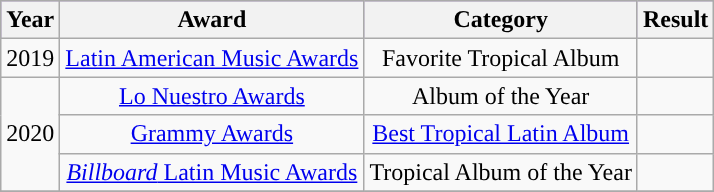<table class="wikitable plainrowheaders" style="text-align:center;">
<tr style="background:#96c;">
<th scope="col">Year</th>
<th scope="col">Award</th>
<th scope="col">Category</th>
<th scope="col">Result</th>
</tr>
<tr>
<td>2019</td>
<td><a href='#'>Latin American Music Awards</a></td>
<td>Favorite Tropical Album</td>
<td></td>
</tr>
<tr>
<td rowspan="3">2020</td>
<td><a href='#'>Lo Nuestro Awards</a></td>
<td>Album of the Year</td>
<td></td>
</tr>
<tr>
<td><a href='#'>Grammy Awards</a></td>
<td><a href='#'>Best Tropical Latin Album</a></td>
<td></td>
</tr>
<tr>
<td><a href='#'><em>Billboard</em> Latin Music Awards</a></td>
<td>Tropical Album of the Year</td>
<td></td>
</tr>
<tr>
</tr>
</table>
